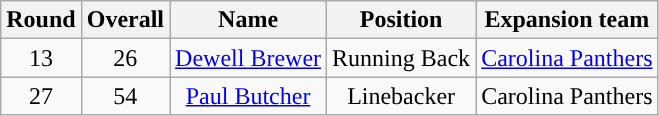<table class="wikitable" style="text-align:center">
<tr>
<th>Round</th>
<th>Overall</th>
<th>Name</th>
<th>Position</th>
<th>Expansion team</th>
</tr>
<tr>
<td>13</td>
<td>26</td>
<td><a href='#'>Dewell Brewer</a></td>
<td>Running Back</td>
<td><a href='#'>Carolina Panthers</a></td>
</tr>
<tr>
<td>27</td>
<td>54</td>
<td><a href='#'>Paul Butcher</a></td>
<td>Linebacker</td>
<td>Carolina Panthers</td>
</tr>
</table>
